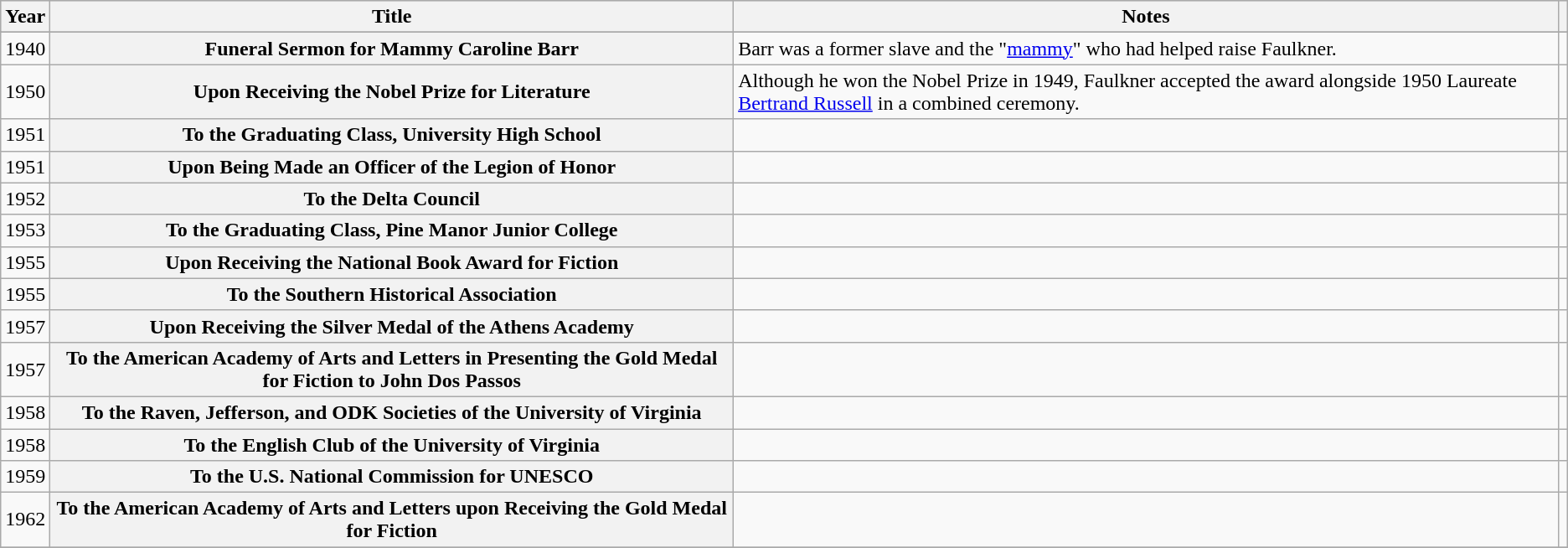<table class="wikitable plainrowheaders sortable">
<tr style="background:#ccc; text-align:center;">
<th scope="col">Year</th>
<th scope="col">Title</th>
<th scope="col">Notes</th>
<th scope="col" class="unsortable"></th>
</tr>
<tr>
</tr>
<tr>
<td>1940</td>
<th scope=row>Funeral Sermon for Mammy Caroline Barr</th>
<td>Barr was a former slave and the "<a href='#'>mammy</a>" who had helped raise Faulkner.</td>
<td style="text-align:center;"></td>
</tr>
<tr>
<td>1950</td>
<th scope=row>Upon Receiving the Nobel Prize for Literature</th>
<td>Although he won the Nobel Prize in 1949, Faulkner accepted the award alongside 1950 Laureate <a href='#'>Bertrand Russell</a> in a combined ceremony.</td>
<td style="text-align:center;"></td>
</tr>
<tr>
<td>1951</td>
<th scope=row>To the Graduating Class, University High School</th>
<td></td>
<td style="text-align:center;"></td>
</tr>
<tr>
<td>1951</td>
<th scope=row>Upon Being Made an Officer of the Legion of Honor</th>
<td></td>
<td style="text-align:center;"></td>
</tr>
<tr>
<td>1952</td>
<th scope=row>To the Delta Council</th>
<td></td>
<td style="text-align:center;"></td>
</tr>
<tr>
<td>1953</td>
<th scope=row>To the Graduating Class, Pine Manor Junior College</th>
<td></td>
<td style="text-align:center;"></td>
</tr>
<tr>
<td>1955</td>
<th scope=row>Upon Receiving the National Book Award for Fiction</th>
<td></td>
<td style="text-align:center;"></td>
</tr>
<tr>
<td>1955</td>
<th scope=row>To the Southern Historical Association</th>
<td></td>
<td style="text-align:center;"></td>
</tr>
<tr>
<td>1957</td>
<th scope=row>Upon Receiving the Silver Medal of the Athens Academy</th>
<td></td>
<td style="text-align:center;"></td>
</tr>
<tr>
<td>1957</td>
<th scope=row>To the American Academy of Arts and Letters in Presenting the Gold Medal for Fiction to John Dos Passos</th>
<td></td>
<td style="text-align:center;"></td>
</tr>
<tr>
<td>1958</td>
<th scope=row>To the Raven, Jefferson, and ODK Societies of the University of Virginia</th>
<td></td>
<td style="text-align:center;"></td>
</tr>
<tr>
<td>1958</td>
<th scope=row>To the English Club of the University of Virginia</th>
<td></td>
<td style="text-align:center;"></td>
</tr>
<tr>
<td>1959</td>
<th scope=row>To the U.S. National Commission for UNESCO</th>
<td></td>
<td style="text-align:center;"></td>
</tr>
<tr>
<td>1962</td>
<th scope=row>To the American Academy of Arts and Letters upon Receiving the Gold Medal for Fiction</th>
<td></td>
<td style="text-align:center;"></td>
</tr>
<tr>
</tr>
</table>
